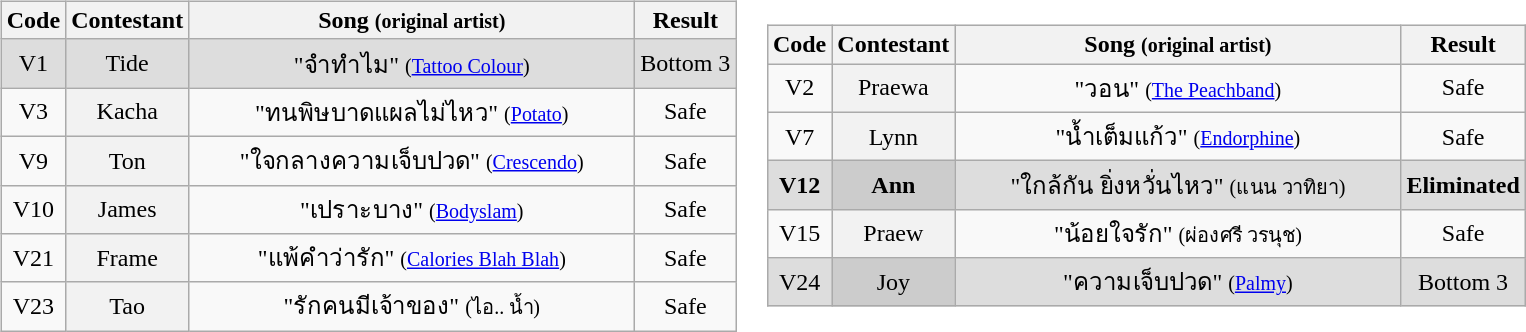<table>
<tr>
<td><br><table class="wikitable" style="text-align:center;">
<tr>
<th scope="col">Code</th>
<th scope="col">Contestant</th>
<th style="width:290px;" scope="col">Song <small>(original artist)</small></th>
<th scope="col">Result</th>
</tr>
<tr style="background:#ddd;">
<td>V1</td>
<th scope="row" style="background-color:#DDDDDD; font-weight:normal;">Tide</th>
<td>"จำทำไม" <small> (<a href='#'>Tattoo Colour</a>)</small></td>
<td>Bottom 3</td>
</tr>
<tr>
<td>V3</td>
<th scope="row" style="font-weight:normal;">Kacha</th>
<td>"ทนพิษบาดแผลไม่ไหว" <small>(<a href='#'>Potato</a>)</small></td>
<td>Safe</td>
</tr>
<tr>
<td>V9</td>
<th scope="row" style="font-weight:normal;">Ton</th>
<td>"ใจกลางความเจ็บปวด" <small>(<a href='#'>Crescendo</a>)</small></td>
<td>Safe</td>
</tr>
<tr>
<td>V10</td>
<th scope="row" style="font-weight:normal;">James</th>
<td>"เปราะบาง" <small>(<a href='#'>Bodyslam</a>)</small></td>
<td>Safe</td>
</tr>
<tr>
<td>V21</td>
<th scope="row" style="font-weight:normal;">Frame</th>
<td>"แพ้คำว่ารัก" <small>(<a href='#'>Calories Blah Blah</a>)</small></td>
<td>Safe</td>
</tr>
<tr>
<td>V23</td>
<th scope="row" style="font-weight:normal;">Tao</th>
<td>"รักคนมีเจ้าของ" <small>(ไอ.. น้ำ)</small></td>
<td>Safe</td>
</tr>
</table>
</td>
<td><br><table class="wikitable" style="text-align:center;">
<tr>
<th scope="col">Code</th>
<th scope="col">Contestant</th>
<th style="width:290px;" scope="col">Song <small>(original artist)</small></th>
<th scope="col">Result</th>
</tr>
<tr>
<td>V2</td>
<th scope="row" style="font-weight:normal;">Praewa</th>
<td>"วอน" <small>(<a href='#'>The Peachband</a>)</small></td>
<td>Safe</td>
</tr>
<tr>
<td>V7</td>
<th scope="row" style="font-weight:normal;">Lynn</th>
<td>"น้ำเต็มแก้ว" <small>(<a href='#'>Endorphine</a>)</small></td>
<td>Safe</td>
</tr>
<tr style="background:#ddd;">
<td><strong>V12</strong></td>
<th scope="row" style="background-color:#CCCCCC; font-weight:normal;"><strong>Ann</strong></th>
<td>"ใกล้กัน ยิ่งหวั่นไหว" <small>(แนน วาทิยา)</small></td>
<td><strong>Eliminated</strong></td>
</tr>
<tr>
<td>V15</td>
<th scope="row" style="font-weight:normal;">Praew</th>
<td>"น้อยใจรัก" <small>(ผ่องศรี วรนุช)</small></td>
<td>Safe</td>
</tr>
<tr style="background:#ddd;">
<td>V24</td>
<th scope="row" style="background-color:#CCCCCC; font-weight:normal;">Joy</th>
<td>"ความเจ็บปวด" <small>(<a href='#'>Palmy</a>)</small></td>
<td>Bottom 3</td>
</tr>
</table>
</td>
</tr>
</table>
